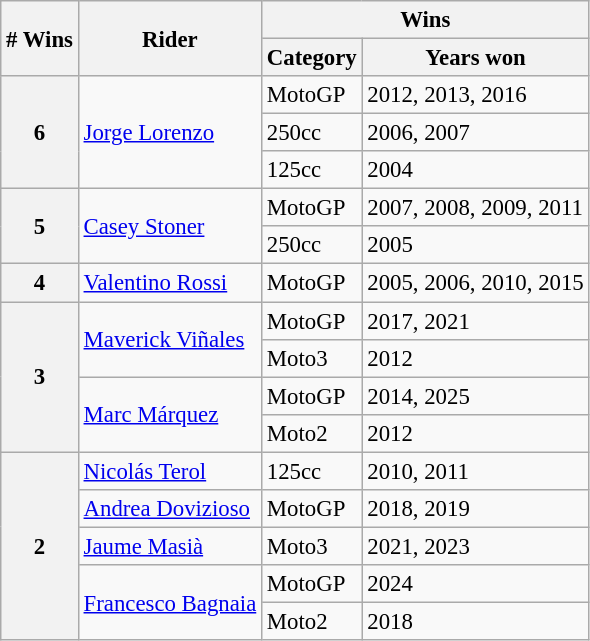<table class="wikitable" style="font-size: 95%;">
<tr>
<th rowspan=2># Wins</th>
<th rowspan=2>Rider</th>
<th colspan=2>Wins</th>
</tr>
<tr>
<th>Category</th>
<th>Years won</th>
</tr>
<tr>
<th rowspan=3>6</th>
<td rowspan=3> <a href='#'>Jorge Lorenzo</a></td>
<td>MotoGP</td>
<td>2012, 2013, 2016</td>
</tr>
<tr>
<td>250cc</td>
<td>2006, 2007</td>
</tr>
<tr>
<td>125cc</td>
<td>2004</td>
</tr>
<tr>
<th rowspan=2>5</th>
<td rowspan=2> <a href='#'>Casey Stoner</a></td>
<td>MotoGP</td>
<td>2007, 2008, 2009, 2011</td>
</tr>
<tr>
<td>250cc</td>
<td>2005</td>
</tr>
<tr>
<th>4</th>
<td> <a href='#'>Valentino Rossi</a></td>
<td>MotoGP</td>
<td>2005, 2006, 2010, 2015</td>
</tr>
<tr>
<th rowspan=4>3</th>
<td rowspan=2> <a href='#'>Maverick Viñales</a></td>
<td>MotoGP</td>
<td>2017, 2021</td>
</tr>
<tr>
<td>Moto3</td>
<td>2012</td>
</tr>
<tr>
<td rowspan=2> <a href='#'>Marc Márquez</a></td>
<td>MotoGP</td>
<td>2014, 2025</td>
</tr>
<tr>
<td>Moto2</td>
<td>2012</td>
</tr>
<tr>
<th rowspan=9>2</th>
<td> <a href='#'>Nicolás Terol</a></td>
<td>125cc</td>
<td>2010, 2011</td>
</tr>
<tr>
<td> <a href='#'>Andrea Dovizioso</a></td>
<td>MotoGP</td>
<td>2018, 2019</td>
</tr>
<tr>
<td> <a href='#'>Jaume Masià</a></td>
<td>Moto3</td>
<td>2021, 2023</td>
</tr>
<tr>
<td rowspan=2> <a href='#'>Francesco Bagnaia</a></td>
<td>MotoGP</td>
<td>2024</td>
</tr>
<tr>
<td>Moto2</td>
<td>2018</td>
</tr>
</table>
